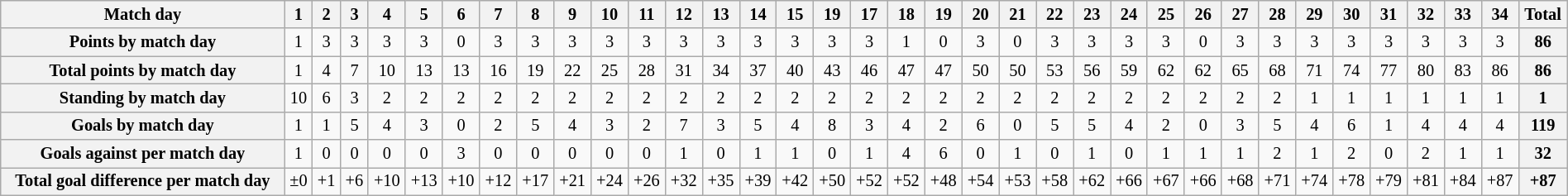<table class="wikitable" style="width:100%; font-size:85%;">
<tr valign=top>
<th align=center>Match day</th>
<th align=center>1</th>
<th align=center>2</th>
<th align=center>3</th>
<th align=center>4</th>
<th align=center>5</th>
<th align=center>6</th>
<th align=center>7</th>
<th align=center>8</th>
<th align=center>9</th>
<th align=center>10</th>
<th align=center>11</th>
<th align=center>12</th>
<th align=center>13</th>
<th align=center>14</th>
<th align=center>15</th>
<th align=center>19</th>
<th align=center>17</th>
<th align=center>18</th>
<th align=center>19</th>
<th align=center>20</th>
<th align=center>21</th>
<th align=center>22</th>
<th align=center>23</th>
<th align=center>24</th>
<th align=center>25</th>
<th align=center>26</th>
<th align=center>27</th>
<th align=center>28</th>
<th align=center>29</th>
<th align=center>30</th>
<th align=center>31</th>
<th align=center>32</th>
<th align=center>33</th>
<th align=center>34</th>
<th align=center>Total</th>
</tr>
<tr>
<th align=center>Points by match day</th>
<td align=center>1</td>
<td align=center>3</td>
<td align=center>3</td>
<td align=center>3</td>
<td align=center>3</td>
<td align=center>0</td>
<td align=center>3</td>
<td align=center>3</td>
<td align=center>3</td>
<td align=center>3</td>
<td align=center>3</td>
<td align=center>3</td>
<td align=center>3</td>
<td align=center>3</td>
<td align=center>3</td>
<td align=center>3</td>
<td align=center>3</td>
<td align=center>1</td>
<td align=center>0</td>
<td align=center>3</td>
<td align=center>0</td>
<td align=center>3</td>
<td align=center>3</td>
<td align=center>3</td>
<td align=center>3</td>
<td align=center>0</td>
<td align=center>3</td>
<td align=center>3</td>
<td align=center>3</td>
<td align=center>3</td>
<td align=center>3</td>
<td align=center>3</td>
<td align=center>3</td>
<td align=center>3</td>
<th align=center>86</th>
</tr>
<tr>
<th align=center>Total points by match day</th>
<td align=center>1</td>
<td align=center>4</td>
<td align=center>7</td>
<td align=center>10</td>
<td align=center>13</td>
<td align=center>13</td>
<td align=center>16</td>
<td align=center>19</td>
<td align=center>22</td>
<td align=center>25</td>
<td align=center>28</td>
<td align=center>31</td>
<td align=center>34</td>
<td align=center>37</td>
<td align=center>40</td>
<td align=center>43</td>
<td align=center>46</td>
<td align=center>47</td>
<td align=center>47</td>
<td align=center>50</td>
<td align=center>50</td>
<td align=center>53</td>
<td align=center>56</td>
<td align=center>59</td>
<td align=center>62</td>
<td align=center>62</td>
<td align=center>65</td>
<td align=center>68</td>
<td align=center>71</td>
<td align=center>74</td>
<td align=center>77</td>
<td align=center>80</td>
<td align=center>83</td>
<td align=center>86</td>
<th align=center>86</th>
</tr>
<tr>
<th align=center>Standing by match day</th>
<td align=center>10</td>
<td align=center>6</td>
<td align=center>3</td>
<td align=center>2</td>
<td align=center>2</td>
<td align=center>2</td>
<td align=center>2</td>
<td align=center>2</td>
<td align=center>2</td>
<td align=center>2</td>
<td align=center>2</td>
<td align=center>2</td>
<td align=center>2</td>
<td align=center>2</td>
<td align=center>2</td>
<td align=center>2</td>
<td align=center>2</td>
<td align=center>2</td>
<td align=center>2</td>
<td align=center>2</td>
<td align=center>2</td>
<td align=center>2</td>
<td align=center>2</td>
<td align=center>2</td>
<td align=center>2</td>
<td align=center>2</td>
<td align=center>2</td>
<td align=center>2</td>
<td align=center>1</td>
<td align=center>1</td>
<td align=center>1</td>
<td align=center>1</td>
<td align=center>1</td>
<td align=center>1</td>
<th align=center>1</th>
</tr>
<tr>
<th align=center>Goals by match day</th>
<td align=center>1</td>
<td align=center>1</td>
<td align=center>5</td>
<td align=center>4</td>
<td align=center>3</td>
<td align=center>0</td>
<td align=center>2</td>
<td align=center>5</td>
<td align=center>4</td>
<td align=center>3</td>
<td align=center>2</td>
<td align=center>7</td>
<td align=center>3</td>
<td align=center>5</td>
<td align=center>4</td>
<td align=center>8</td>
<td align=center>3</td>
<td align=center>4</td>
<td align=center>2</td>
<td align=center>6</td>
<td align=center>0</td>
<td align=center>5</td>
<td align=center>5</td>
<td align=center>4</td>
<td align=center>2</td>
<td align=center>0</td>
<td align=center>3</td>
<td align=center>5</td>
<td align=center>4</td>
<td align=center>6</td>
<td align=center>1</td>
<td align=center>4</td>
<td align=center>4</td>
<td align=center>4</td>
<th align=center>119</th>
</tr>
<tr>
<th align=center>Goals against per match day</th>
<td align=center>1</td>
<td align=center>0</td>
<td align=center>0</td>
<td align=center>0</td>
<td align=center>0</td>
<td align=center>3</td>
<td align=center>0</td>
<td align=center>0</td>
<td align=center>0</td>
<td align=center>0</td>
<td align=center>0</td>
<td align=center>1</td>
<td align=center>0</td>
<td align=center>1</td>
<td align=center>1</td>
<td align=center>0</td>
<td align=center>1</td>
<td align=center>4</td>
<td align=center>6</td>
<td align=center>0</td>
<td align=center>1</td>
<td align=center>0</td>
<td align=center>1</td>
<td align=center>0</td>
<td align=center>1</td>
<td align=center>1</td>
<td align=center>1</td>
<td align=center>2</td>
<td align=center>1</td>
<td align=center>2</td>
<td align=center>0</td>
<td align=center>2</td>
<td align=center>1</td>
<td align=center>1</td>
<th align=center>32</th>
</tr>
<tr>
<th align=center>Total goal difference per match day</th>
<td align=center>±0</td>
<td align=center>+1</td>
<td align=center>+6</td>
<td align=center>+10</td>
<td align=center>+13</td>
<td align=center>+10</td>
<td align=center>+12</td>
<td align=center>+17</td>
<td align=center>+21</td>
<td align=center>+24</td>
<td align=center>+26</td>
<td align=center>+32</td>
<td align=center>+35</td>
<td align=center>+39</td>
<td align=center>+42</td>
<td align=center>+50</td>
<td align=center>+52</td>
<td align=center>+52</td>
<td align=center>+48</td>
<td align=center>+54</td>
<td align=center>+53</td>
<td align=center>+58</td>
<td align=center>+62</td>
<td align=center>+66</td>
<td align=center>+67</td>
<td align=center>+66</td>
<td align=center>+68</td>
<td align=center>+71</td>
<td align=center>+74</td>
<td align=center>+78</td>
<td align=center>+79</td>
<td align=center>+81</td>
<td align=center>+84</td>
<td align=center>+87</td>
<th align=center>+87</th>
</tr>
</table>
